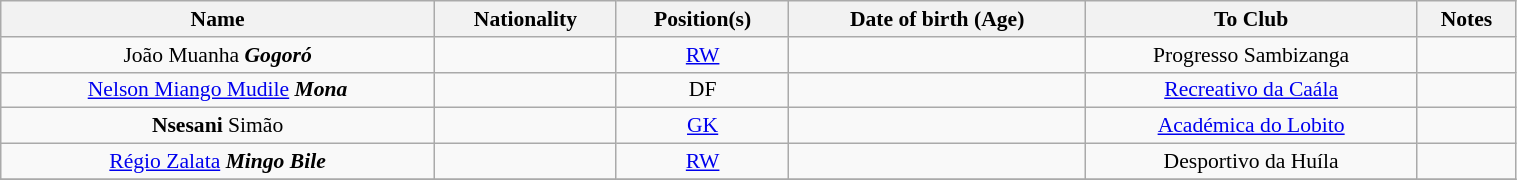<table class="wikitable" style="text-align:center; font-size:90%; width:80%;">
<tr>
<th style="text-align:center;">Name</th>
<th style="text-align:center;">Nationality</th>
<th style="text-align:center;">Position(s)</th>
<th style="text-align:center;">Date of birth (Age)</th>
<th style="text-align:center;">To Club</th>
<th style="text-align:center;">Notes</th>
</tr>
<tr>
<td>João Muanha <strong><em>Gogoró</em></strong></td>
<td></td>
<td><a href='#'>RW</a></td>
<td></td>
<td> Progresso Sambizanga</td>
<td></td>
</tr>
<tr>
<td><a href='#'>Nelson Miango Mudile</a> <strong><em>Mona</em></strong></td>
<td></td>
<td>DF</td>
<td></td>
<td> <a href='#'>Recreativo da Caála</a></td>
<td></td>
</tr>
<tr>
<td><strong>Nsesani</strong> Simão</td>
<td></td>
<td><a href='#'>GK</a></td>
<td></td>
<td> <a href='#'>Académica do Lobito</a></td>
<td></td>
</tr>
<tr>
<td><a href='#'>Régio Zalata</a> <strong><em>Mingo Bile</em></strong></td>
<td></td>
<td><a href='#'>RW</a></td>
<td></td>
<td> Desportivo da Huíla</td>
<td></td>
</tr>
<tr>
</tr>
</table>
